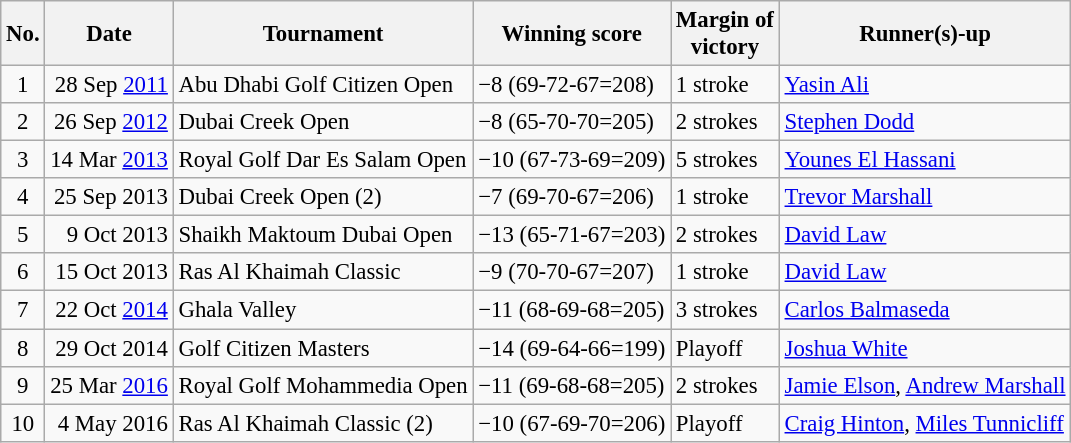<table class="wikitable" style="font-size:95%;">
<tr>
<th>No.</th>
<th>Date</th>
<th>Tournament</th>
<th>Winning score</th>
<th>Margin of<br>victory</th>
<th>Runner(s)-up</th>
</tr>
<tr>
<td align=center>1</td>
<td align=right>28 Sep <a href='#'>2011</a></td>
<td>Abu Dhabi Golf Citizen Open</td>
<td>−8 (69-72-67=208)</td>
<td>1 stroke</td>
<td> <a href='#'>Yasin Ali</a></td>
</tr>
<tr>
<td align=center>2</td>
<td align=right>26 Sep <a href='#'>2012</a></td>
<td>Dubai Creek Open</td>
<td>−8 (65-70-70=205)</td>
<td>2 strokes</td>
<td> <a href='#'>Stephen Dodd</a></td>
</tr>
<tr>
<td align=center>3</td>
<td align=right>14 Mar <a href='#'>2013</a></td>
<td>Royal Golf Dar Es Salam Open</td>
<td>−10 (67-73-69=209)</td>
<td>5 strokes</td>
<td> <a href='#'>Younes El Hassani</a></td>
</tr>
<tr>
<td align=center>4</td>
<td align=right>25 Sep 2013</td>
<td>Dubai Creek Open (2)</td>
<td>−7 (69-70-67=206)</td>
<td>1 stroke</td>
<td> <a href='#'>Trevor Marshall</a></td>
</tr>
<tr>
<td align=center>5</td>
<td align=right>9 Oct 2013</td>
<td>Shaikh Maktoum Dubai Open</td>
<td>−13 (65-71-67=203)</td>
<td>2 strokes</td>
<td> <a href='#'>David Law</a></td>
</tr>
<tr>
<td align=center>6</td>
<td align=right>15 Oct 2013</td>
<td>Ras Al Khaimah Classic</td>
<td>−9 (70-70-67=207)</td>
<td>1 stroke</td>
<td> <a href='#'>David Law</a></td>
</tr>
<tr>
<td align=center>7</td>
<td align=right>22 Oct <a href='#'>2014</a></td>
<td>Ghala Valley</td>
<td>−11 (68-69-68=205)</td>
<td>3 strokes</td>
<td> <a href='#'>Carlos Balmaseda</a></td>
</tr>
<tr>
<td align=center>8</td>
<td align=right>29 Oct 2014</td>
<td>Golf Citizen Masters</td>
<td>−14 (69-64-66=199)</td>
<td>Playoff</td>
<td> <a href='#'>Joshua White</a></td>
</tr>
<tr>
<td align=center>9</td>
<td align=right>25 Mar <a href='#'>2016</a></td>
<td>Royal Golf Mohammedia Open</td>
<td>−11 (69-68-68=205)</td>
<td>2 strokes</td>
<td> <a href='#'>Jamie Elson</a>,  <a href='#'>Andrew Marshall</a></td>
</tr>
<tr>
<td align=center>10</td>
<td align=right>4 May 2016</td>
<td>Ras Al Khaimah Classic (2)</td>
<td>−10 (67-69-70=206)</td>
<td>Playoff</td>
<td> <a href='#'>Craig Hinton</a>,  <a href='#'>Miles Tunnicliff</a></td>
</tr>
</table>
